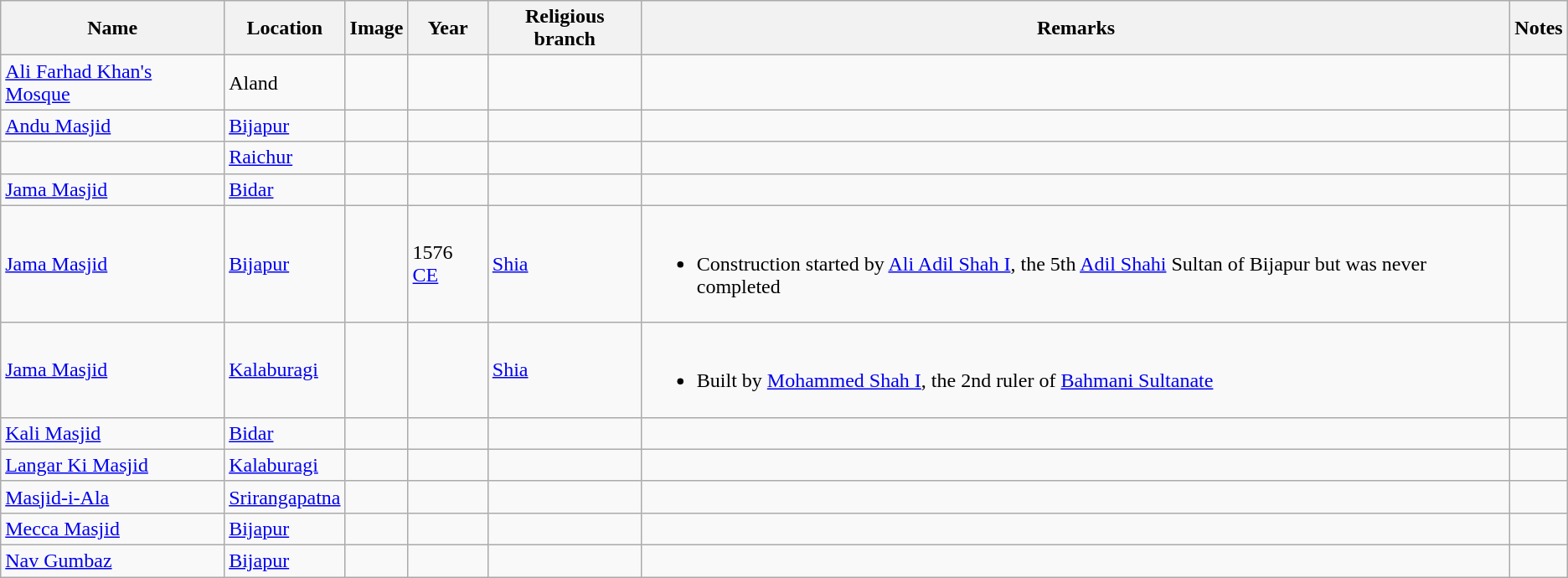<table class="wikitable sortable">
<tr>
<th>Name</th>
<th>Location</th>
<th>Image</th>
<th>Year</th>
<th>Religious branch</th>
<th>Remarks</th>
<th>Notes</th>
</tr>
<tr>
<td><a href='#'>Ali Farhad Khan's Mosque</a></td>
<td>Aland</td>
<td></td>
<td></td>
<td></td>
<td></td>
<td></td>
</tr>
<tr>
<td><a href='#'>Andu Masjid</a></td>
<td><a href='#'>Bijapur</a></td>
<td></td>
<td></td>
<td></td>
<td></td>
<td></td>
</tr>
<tr>
<td></td>
<td><a href='#'>Raichur</a></td>
<td></td>
<td></td>
<td></td>
<td></td>
<td></td>
</tr>
<tr>
<td><a href='#'>Jama Masjid</a></td>
<td><a href='#'>Bidar</a></td>
<td></td>
<td></td>
<td></td>
<td></td>
<td></td>
</tr>
<tr>
<td><a href='#'>Jama Masjid</a></td>
<td><a href='#'>Bijapur</a></td>
<td></td>
<td>1576 <a href='#'>CE</a></td>
<td><a href='#'>Shia</a></td>
<td><br><ul><li>Construction started by <a href='#'>Ali Adil Shah I</a>, the 5th <a href='#'>Adil Shahi</a> Sultan of Bijapur but was never completed</li></ul></td>
<td></td>
</tr>
<tr>
<td><a href='#'>Jama Masjid</a></td>
<td><a href='#'>Kalaburagi</a></td>
<td></td>
<td></td>
<td><a href='#'>Shia</a></td>
<td><br><ul><li>Built by <a href='#'>Mohammed Shah I</a>, the 2nd ruler of <a href='#'>Bahmani Sultanate</a></li></ul></td>
<td></td>
</tr>
<tr>
<td><a href='#'>Kali Masjid</a></td>
<td><a href='#'>Bidar</a></td>
<td></td>
<td></td>
<td></td>
<td></td>
<td></td>
</tr>
<tr>
<td><a href='#'>Langar Ki Masjid</a></td>
<td><a href='#'>Kalaburagi</a></td>
<td></td>
<td></td>
<td></td>
<td></td>
<td></td>
</tr>
<tr>
<td><a href='#'>Masjid-i-Ala</a></td>
<td><a href='#'>Srirangapatna</a></td>
<td></td>
<td></td>
<td></td>
<td></td>
<td></td>
</tr>
<tr>
<td><a href='#'>Mecca Masjid</a></td>
<td><a href='#'>Bijapur</a></td>
<td></td>
<td></td>
<td></td>
<td></td>
<td></td>
</tr>
<tr>
<td><a href='#'>Nav Gumbaz</a></td>
<td><a href='#'>Bijapur</a></td>
<td></td>
<td></td>
<td></td>
<td></td>
<td></td>
</tr>
</table>
